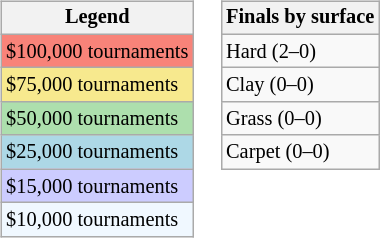<table>
<tr valign=top>
<td><br><table class=wikitable style="font-size:85%">
<tr>
<th>Legend</th>
</tr>
<tr style="background:#f88379;">
<td>$100,000 tournaments</td>
</tr>
<tr style="background:#f7e98e;">
<td>$75,000 tournaments</td>
</tr>
<tr style="background:#addfad;">
<td>$50,000 tournaments</td>
</tr>
<tr style="background:lightblue;">
<td>$25,000 tournaments</td>
</tr>
<tr style="background:#ccf;">
<td>$15,000 tournaments</td>
</tr>
<tr style="background:#f0f8ff;">
<td>$10,000 tournaments</td>
</tr>
</table>
</td>
<td><br><table class=wikitable style="font-size:85%">
<tr>
<th>Finals by surface</th>
</tr>
<tr>
<td>Hard (2–0)</td>
</tr>
<tr>
<td>Clay (0–0)</td>
</tr>
<tr>
<td>Grass (0–0)</td>
</tr>
<tr>
<td>Carpet (0–0)</td>
</tr>
</table>
</td>
</tr>
</table>
